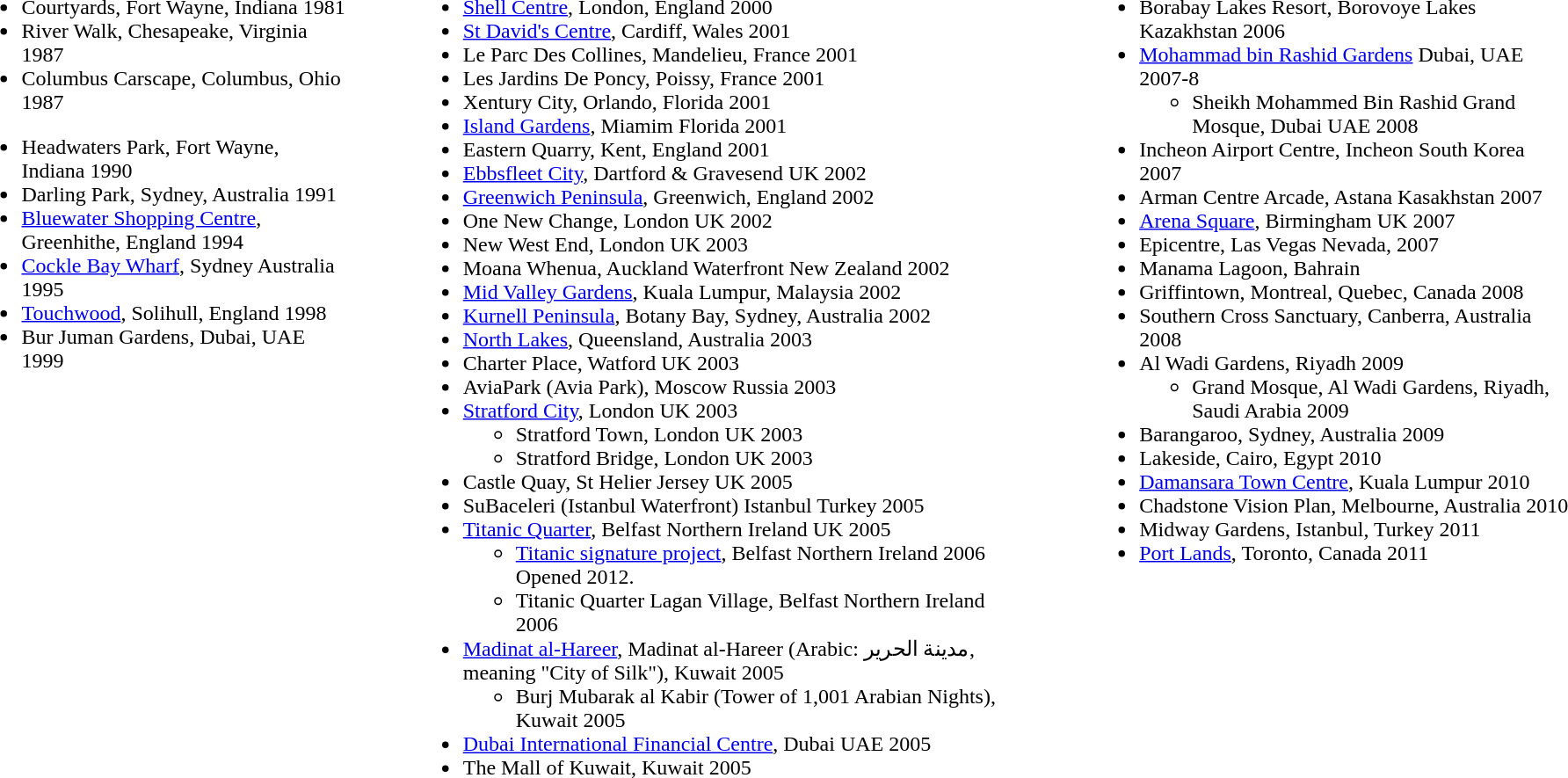<table>
<tr>
<td width="40"> </td>
<td valign="top"><br><ul><li>Courtyards, Fort Wayne, Indiana 1981</li><li>River Walk, Chesapeake, Virginia 1987</li><li>Columbus Carscape, Columbus, Ohio 1987</li></ul><ul><li>Headwaters Park, Fort Wayne, Indiana 1990</li><li>Darling Park, Sydney, Australia 1991</li><li><a href='#'>Bluewater Shopping Centre</a>, Greenhithe, England 1994</li><li><a href='#'>Cockle Bay Wharf</a>, Sydney Australia 1995</li><li><a href='#'>Touchwood</a>, Solihull, England 1998</li><li>Bur Juman Gardens, Dubai, UAE 1999</li></ul></td>
<td width="40"> </td>
<td valign="top"><br><ul><li><a href='#'>Shell Centre</a>, London, England 2000</li><li><a href='#'>St David's Centre</a>, Cardiff, Wales 2001</li><li>Le Parc Des Collines, Mandelieu, France 2001</li><li>Les Jardins De Poncy, Poissy, France 2001</li><li>Xentury City, Orlando, Florida 2001</li><li><a href='#'>Island Gardens</a>, Miamim Florida 2001</li><li>Eastern Quarry, Kent, England 2001</li><li><a href='#'>Ebbsfleet City</a>, Dartford & Gravesend UK 2002</li><li><a href='#'>Greenwich Peninsula</a>, Greenwich, England 2002</li><li>One New Change, London UK 2002</li><li>New West End, London UK 2003</li><li>Moana Whenua, Auckland Waterfront New Zealand 2002</li><li><a href='#'>Mid Valley Gardens</a>, Kuala Lumpur, Malaysia 2002</li><li><a href='#'>Kurnell Peninsula</a>, Botany Bay, Sydney, Australia 2002</li><li><a href='#'>North Lakes</a>, Queensland, Australia 2003</li><li>Charter Place, Watford UK 2003</li><li>AviaPark (Avia Park), Moscow Russia 2003</li><li><a href='#'>Stratford City</a>, London UK 2003<ul><li>Stratford Town, London UK 2003</li><li>Stratford Bridge, London UK 2003</li></ul></li><li>Castle Quay, St Helier Jersey UK 2005</li><li>SuBaceleri (Istanbul Waterfront) Istanbul Turkey 2005</li><li><a href='#'>Titanic Quarter</a>, Belfast Northern Ireland UK 2005<ul><li><a href='#'>Titanic signature project</a>, Belfast Northern Ireland 2006 Opened 2012.</li><li>Titanic Quarter Lagan Village, Belfast Northern Ireland 2006</li></ul></li><li><a href='#'>Madinat al-Hareer</a>, Madinat al-Hareer (Arabic: مدينة الحرير, meaning "City of Silk"), Kuwait 2005<ul><li>Burj Mubarak al Kabir (Tower of 1,001 Arabian Nights), Kuwait 2005</li></ul></li><li><a href='#'>Dubai International Financial Centre</a>, Dubai UAE 2005</li><li>The Mall of Kuwait, Kuwait 2005</li></ul></td>
<td width="40"> </td>
<td valign="top"><br><ul><li>Borabay Lakes Resort, Borovoye Lakes Kazakhstan 2006</li><li><a href='#'>Mohammad bin Rashid Gardens</a> Dubai, UAE 2007-8<ul><li>Sheikh Mohammed Bin Rashid Grand Mosque, Dubai UAE 2008</li></ul></li><li>Incheon Airport Centre, Incheon South Korea 2007</li><li>Arman Centre Arcade, Astana Kasakhstan 2007</li><li><a href='#'>Arena Square</a>, Birmingham UK 2007</li><li>Epicentre, Las Vegas Nevada, 2007</li><li>Manama Lagoon, Bahrain</li><li>Griffintown, Montreal, Quebec, Canada 2008</li><li>Southern Cross Sanctuary, Canberra, Australia 2008</li><li>Al Wadi Gardens, Riyadh 2009<ul><li>Grand Mosque, Al Wadi Gardens, Riyadh, Saudi Arabia 2009</li></ul></li><li>Barangaroo, Sydney, Australia 2009</li><li>Lakeside, Cairo, Egypt 2010</li><li><a href='#'>Damansara Town Centre</a>, Kuala Lumpur 2010</li><li>Chadstone Vision Plan, Melbourne, Australia 2010</li><li>Midway Gardens, Istanbul, Turkey 2011</li><li><a href='#'>Port Lands</a>, Toronto, Canada 2011</li></ul></td>
</tr>
</table>
